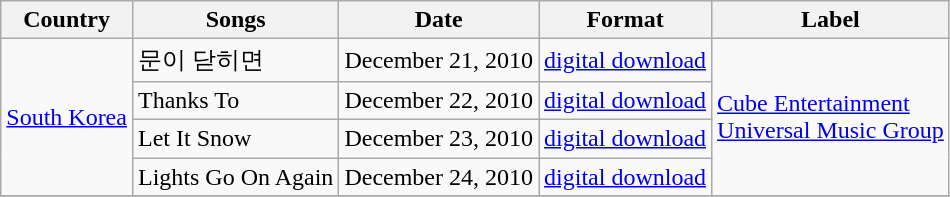<table class="wikitable">
<tr>
<th>Country</th>
<th>Songs</th>
<th>Date</th>
<th>Format</th>
<th>Label</th>
</tr>
<tr>
<td rowspan="4"><a href='#'>South Korea</a></td>
<td>문이 닫히면</td>
<td>December 21, 2010</td>
<td><a href='#'>digital download</a></td>
<td rowspan="4"><a href='#'>Cube Entertainment</a><br><a href='#'>Universal Music Group</a></td>
</tr>
<tr>
<td>Thanks To</td>
<td>December 22, 2010</td>
<td><a href='#'>digital download</a></td>
</tr>
<tr>
<td>Let It Snow</td>
<td>December 23, 2010</td>
<td><a href='#'>digital download</a></td>
</tr>
<tr>
<td>Lights Go On Again</td>
<td>December 24, 2010</td>
<td><a href='#'>digital download</a></td>
</tr>
<tr>
</tr>
</table>
